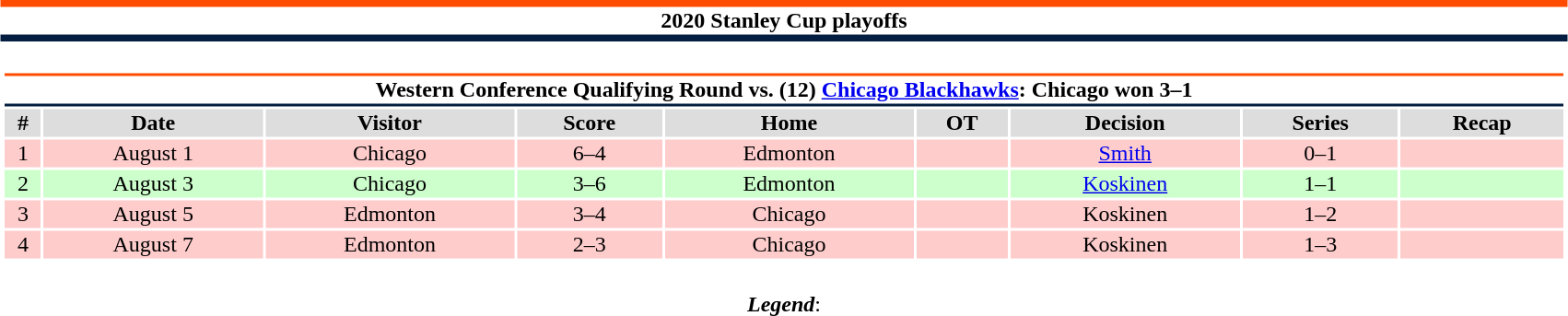<table class="toccolours" style="width:90%; clear:both; margin:1.5em auto; text-align:center;">
<tr>
<th colspan=9 style="background:#FFFFFF; border-top:#FF4C00 5px solid; border-bottom:#041E41 5px solid;">2020 Stanley Cup playoffs</th>
</tr>
<tr>
<td colspan=9><br><table class="toccolours collapsible collapsed" style="width:100%;">
<tr>
<th colspan=9 style="background:#FFFFFF; border-top:#FF4C00 2px solid; border-bottom:#041E41 2px solid;">Western Conference Qualifying Round vs. (12) <a href='#'>Chicago Blackhawks</a>: Chicago won 3–1</th>
</tr>
<tr style="background:#ddd;">
<th>#</th>
<th>Date</th>
<th>Visitor</th>
<th>Score</th>
<th>Home</th>
<th>OT</th>
<th>Decision</th>
<th>Series</th>
<th>Recap</th>
</tr>
<tr style="background:#fcc;">
<td>1</td>
<td>August 1</td>
<td>Chicago</td>
<td>6–4</td>
<td>Edmonton</td>
<td></td>
<td><a href='#'>Smith</a></td>
<td>0–1</td>
<td></td>
</tr>
<tr style="background:#cfc;">
<td>2</td>
<td>August 3</td>
<td>Chicago</td>
<td>3–6</td>
<td>Edmonton</td>
<td></td>
<td><a href='#'>Koskinen</a></td>
<td>1–1</td>
<td></td>
</tr>
<tr style="background:#fcc;">
<td>3</td>
<td>August 5</td>
<td>Edmonton</td>
<td>3–4</td>
<td>Chicago</td>
<td></td>
<td>Koskinen</td>
<td>1–2</td>
<td></td>
</tr>
<tr style="background:#fcc;">
<td>4</td>
<td>August 7</td>
<td>Edmonton</td>
<td>2–3</td>
<td>Chicago</td>
<td></td>
<td>Koskinen</td>
<td>1–3</td>
<td></td>
</tr>
</table>
</td>
</tr>
<tr>
<td colspan="10" style="text-align:center;"><br><strong><em>Legend</em></strong>:

</td>
</tr>
</table>
